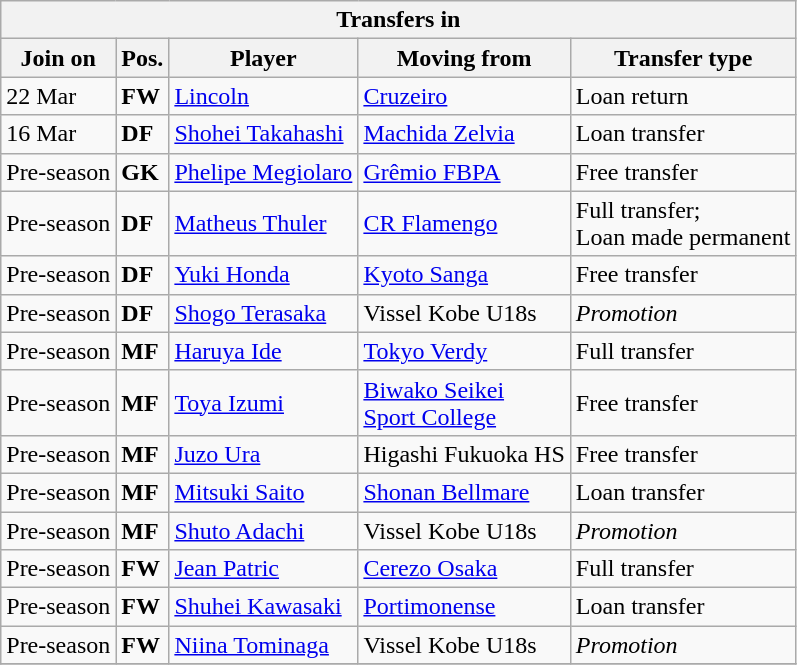<table class="wikitable sortable" style=“text-align:left;>
<tr>
<th colspan="5">Transfers in</th>
</tr>
<tr>
<th>Join on</th>
<th>Pos.</th>
<th>Player</th>
<th>Moving from</th>
<th>Transfer type</th>
</tr>
<tr>
<td>22 Mar</td>
<td><strong>FW</strong></td>
<td> <a href='#'>Lincoln</a></td>
<td> <a href='#'>Cruzeiro</a></td>
<td>Loan return</td>
</tr>
<tr>
<td>16 Mar</td>
<td><strong>DF</strong></td>
<td> <a href='#'>Shohei Takahashi</a></td>
<td> <a href='#'>Machida Zelvia</a></td>
<td>Loan transfer</td>
</tr>
<tr>
<td>Pre-season</td>
<td><strong>GK</strong></td>
<td> <a href='#'>Phelipe Megiolaro</a></td>
<td> <a href='#'>Grêmio FBPA</a></td>
<td>Free transfer</td>
</tr>
<tr>
<td>Pre-season</td>
<td><strong>DF</strong></td>
<td> <a href='#'>Matheus Thuler</a></td>
<td> <a href='#'>CR Flamengo</a></td>
<td>Full transfer;<br> Loan made permanent</td>
</tr>
<tr>
<td>Pre-season</td>
<td><strong>DF</strong></td>
<td> <a href='#'>Yuki Honda</a></td>
<td> <a href='#'>Kyoto Sanga</a></td>
<td>Free transfer</td>
</tr>
<tr>
<td>Pre-season</td>
<td><strong>DF</strong></td>
<td> <a href='#'>Shogo Terasaka</a></td>
<td>Vissel Kobe U18s</td>
<td><em>Promotion</em></td>
</tr>
<tr>
<td>Pre-season</td>
<td><strong>MF</strong></td>
<td> <a href='#'>Haruya Ide</a></td>
<td> <a href='#'>Tokyo Verdy</a></td>
<td>Full transfer</td>
</tr>
<tr>
<td>Pre-season</td>
<td><strong>MF</strong></td>
<td> <a href='#'>Toya Izumi</a></td>
<td> <a href='#'>Biwako Seikei<br>Sport College</a></td>
<td>Free transfer</td>
</tr>
<tr>
<td>Pre-season</td>
<td><strong>MF</strong></td>
<td> <a href='#'>Juzo Ura</a></td>
<td> Higashi Fukuoka HS</td>
<td>Free transfer</td>
</tr>
<tr>
<td>Pre-season</td>
<td><strong>MF</strong></td>
<td> <a href='#'>Mitsuki Saito</a></td>
<td> <a href='#'>Shonan Bellmare</a></td>
<td>Loan transfer</td>
</tr>
<tr>
<td>Pre-season</td>
<td><strong>MF</strong></td>
<td> <a href='#'>Shuto Adachi</a></td>
<td>Vissel Kobe U18s</td>
<td><em>Promotion</em></td>
</tr>
<tr>
<td>Pre-season</td>
<td><strong>FW</strong></td>
<td> <a href='#'>Jean Patric</a></td>
<td> <a href='#'>Cerezo Osaka</a></td>
<td>Full transfer</td>
</tr>
<tr>
<td>Pre-season</td>
<td><strong>FW</strong></td>
<td> <a href='#'>Shuhei Kawasaki</a></td>
<td> <a href='#'>Portimonense</a></td>
<td>Loan transfer</td>
</tr>
<tr>
<td>Pre-season</td>
<td><strong>FW</strong></td>
<td> <a href='#'>Niina Tominaga</a></td>
<td>Vissel Kobe U18s</td>
<td><em>Promotion</em></td>
</tr>
<tr>
</tr>
</table>
